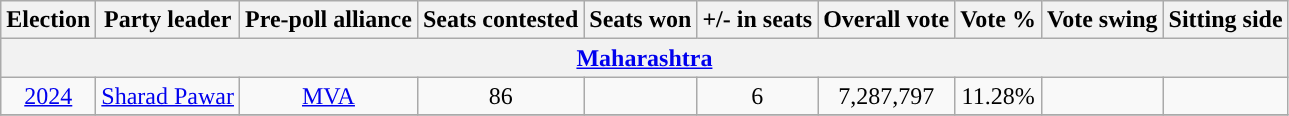<table class="wikitable" style="text-align:center">
<tr>
<th style="background-color:">Election</th>
<th style="background-color:">Party leader</th>
<th style="background-color:">Pre-poll alliance</th>
<th style="background-color:">Seats contested</th>
<th style="background-color:">Seats won</th>
<th style="background-color:">+/- in seats</th>
<th style="background-color:">Overall vote</th>
<th style="background-color:">Vote %</th>
<th style="background-color:">Vote swing</th>
<th style="background-color:">Sitting side</th>
</tr>
<tr>
<th Colspan=10><a href='#'>Maharashtra</a></th>
</tr>
<tr>
<td><a href='#'>2024</a></td>
<td><a href='#'>Sharad Pawar</a></td>
<td><a href='#'>MVA</a></td>
<td>86</td>
<td></td>
<td>6</td>
<td>7,287,797</td>
<td>11.28%</td>
<td></td>
<td></td>
</tr>
<tr>
</tr>
</table>
